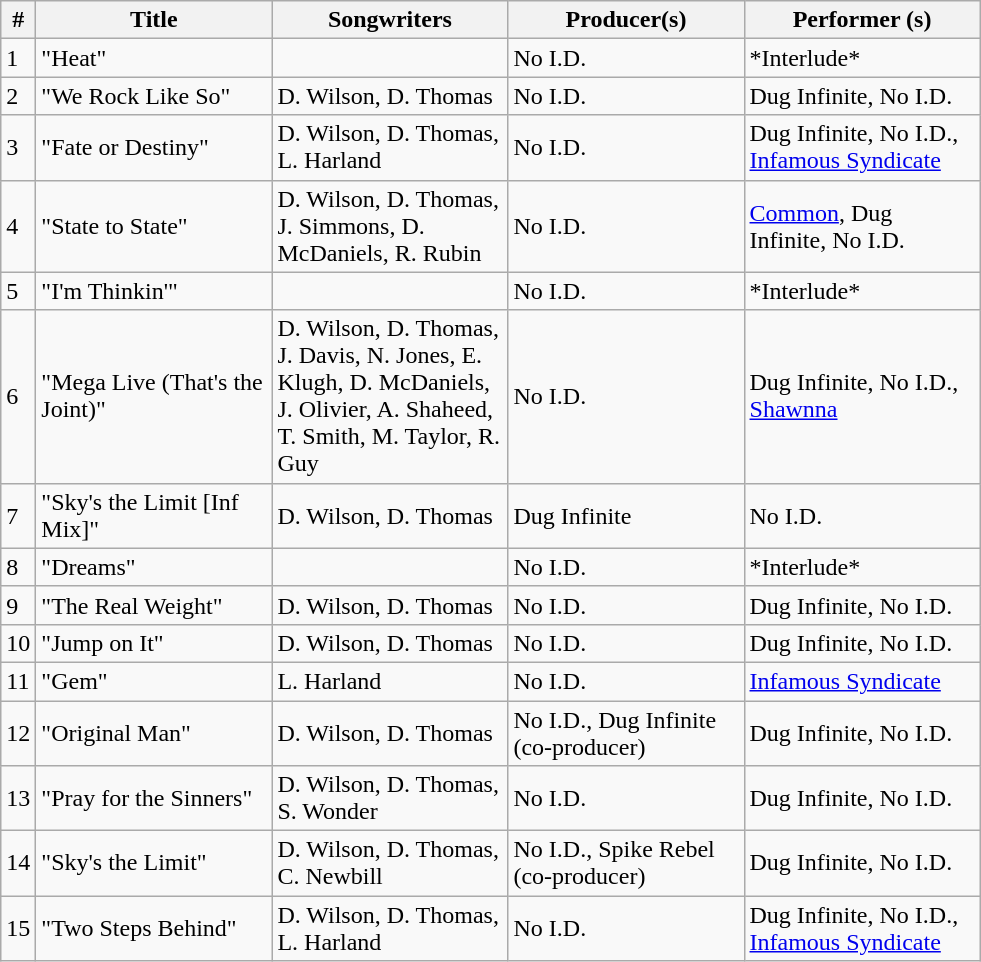<table class="wikitable">
<tr>
<th align="center" width="15">#</th>
<th align="center" width="150">Title</th>
<th align="center" width="150">Songwriters</th>
<th align="center" width="150">Producer(s)</th>
<th align="center" width="150">Performer (s)</th>
</tr>
<tr>
<td>1</td>
<td>"Heat"</td>
<td></td>
<td>No I.D.</td>
<td>*Interlude*</td>
</tr>
<tr>
<td>2</td>
<td>"We Rock Like So"</td>
<td>D. Wilson, D. Thomas</td>
<td>No I.D.</td>
<td>Dug Infinite, No I.D.</td>
</tr>
<tr>
<td>3</td>
<td>"Fate or Destiny"</td>
<td>D. Wilson, D. Thomas, L. Harland</td>
<td>No I.D.</td>
<td>Dug Infinite, No I.D., <a href='#'>Infamous Syndicate</a></td>
</tr>
<tr>
<td>4</td>
<td>"State to State"</td>
<td>D. Wilson, D. Thomas, J. Simmons, D. McDaniels, R. Rubin</td>
<td>No I.D.</td>
<td><a href='#'>Common</a>, Dug Infinite, No I.D.</td>
</tr>
<tr>
<td>5</td>
<td>"I'm Thinkin'"</td>
<td></td>
<td>No I.D.</td>
<td>*Interlude*</td>
</tr>
<tr>
<td>6</td>
<td>"Mega Live (That's the Joint)"</td>
<td>D. Wilson, D. Thomas, J. Davis, N. Jones, E. Klugh, D. McDaniels, J. Olivier, A. Shaheed, T. Smith, M. Taylor, R. Guy</td>
<td>No I.D.</td>
<td>Dug Infinite, No I.D., <a href='#'>Shawnna</a></td>
</tr>
<tr>
<td>7</td>
<td>"Sky's the Limit [Inf Mix]"</td>
<td>D. Wilson, D. Thomas</td>
<td>Dug Infinite</td>
<td>No I.D.</td>
</tr>
<tr>
<td>8</td>
<td>"Dreams"</td>
<td></td>
<td>No I.D.</td>
<td>*Interlude*</td>
</tr>
<tr>
<td>9</td>
<td>"The Real Weight"</td>
<td>D. Wilson, D. Thomas</td>
<td>No I.D.</td>
<td>Dug Infinite, No I.D.</td>
</tr>
<tr>
<td>10</td>
<td>"Jump on It"</td>
<td>D. Wilson, D. Thomas</td>
<td>No I.D.</td>
<td>Dug Infinite, No I.D.</td>
</tr>
<tr>
<td>11</td>
<td>"Gem"</td>
<td>L. Harland</td>
<td>No I.D.</td>
<td><a href='#'>Infamous Syndicate</a></td>
</tr>
<tr>
<td>12</td>
<td>"Original Man"</td>
<td>D. Wilson, D. Thomas</td>
<td>No I.D., Dug Infinite (co-producer)</td>
<td>Dug Infinite, No I.D.</td>
</tr>
<tr>
<td>13</td>
<td>"Pray for the Sinners"</td>
<td>D. Wilson, D. Thomas, S. Wonder</td>
<td>No I.D.</td>
<td>Dug Infinite, No I.D.</td>
</tr>
<tr>
<td>14</td>
<td>"Sky's the Limit"</td>
<td>D. Wilson, D. Thomas, C. Newbill</td>
<td>No I.D., Spike Rebel (co-producer)</td>
<td>Dug Infinite, No I.D.</td>
</tr>
<tr>
<td>15</td>
<td>"Two Steps Behind"</td>
<td>D. Wilson, D. Thomas, L. Harland</td>
<td>No I.D.</td>
<td>Dug Infinite, No I.D., <a href='#'>Infamous Syndicate</a></td>
</tr>
</table>
